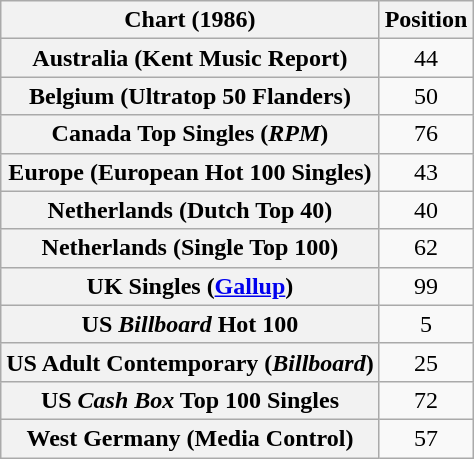<table class="wikitable sortable plainrowheaders" style="text-align:center">
<tr>
<th scope="col">Chart (1986)</th>
<th scope="col">Position</th>
</tr>
<tr>
<th scope="row">Australia (Kent Music Report)</th>
<td>44</td>
</tr>
<tr>
<th scope="row">Belgium (Ultratop 50 Flanders)</th>
<td>50</td>
</tr>
<tr>
<th scope="row">Canada Top Singles (<em>RPM</em>)</th>
<td>76</td>
</tr>
<tr>
<th scope="row">Europe (European Hot 100 Singles)</th>
<td>43</td>
</tr>
<tr>
<th scope="row">Netherlands (Dutch Top 40)</th>
<td>40</td>
</tr>
<tr>
<th scope="row">Netherlands (Single Top 100)</th>
<td>62</td>
</tr>
<tr>
<th scope="row">UK Singles (<a href='#'>Gallup</a>)</th>
<td>99</td>
</tr>
<tr>
<th scope="row">US <em>Billboard</em> Hot 100</th>
<td>5</td>
</tr>
<tr>
<th scope="row">US Adult Contemporary (<em>Billboard</em>)</th>
<td>25</td>
</tr>
<tr>
<th scope="row">US <em>Cash Box</em> Top 100 Singles</th>
<td>72</td>
</tr>
<tr>
<th scope="row">West Germany (Media Control)</th>
<td>57</td>
</tr>
</table>
